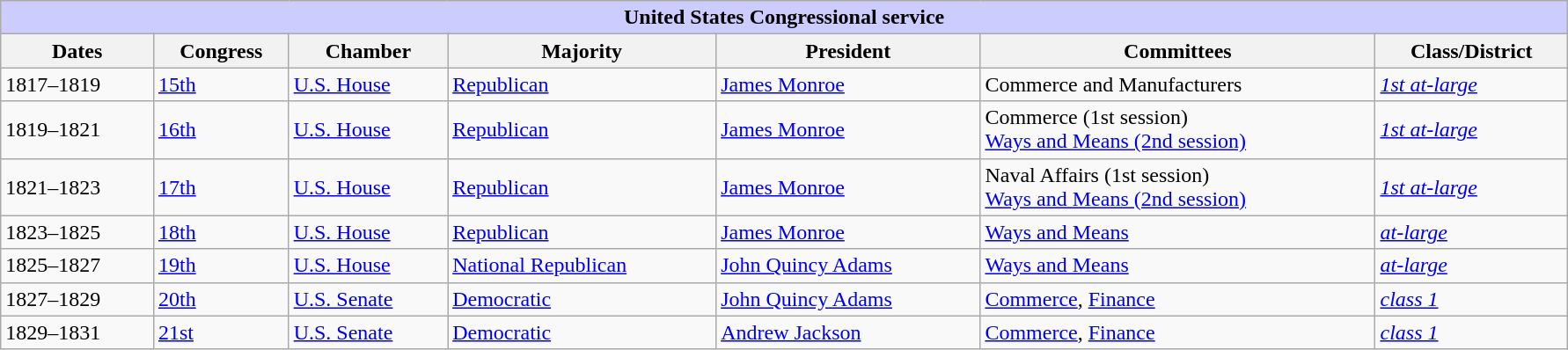<table class=wikitable style="width: 94%" style="text-align: center;" align="center">
<tr bgcolor=#cccccc>
<th colspan=7 style="background: #ccccff;">United States Congressional service</th>
</tr>
<tr>
<th><strong>Dates</strong></th>
<th><strong>Congress</strong></th>
<th><strong>Chamber</strong></th>
<th><strong>Majority</strong></th>
<th><strong>President</strong></th>
<th><strong>Committees</strong></th>
<th><strong>Class/District</strong></th>
</tr>
<tr>
<td>1817–1819</td>
<td><a href='#'>15th</a></td>
<td><a href='#'>U.S. House</a></td>
<td><a href='#'>Republican</a></td>
<td><a href='#'>James Monroe</a></td>
<td>Commerce and Manufacturers</td>
<td><a href='#'><em>1st at-large</em></a></td>
</tr>
<tr>
<td>1819–1821</td>
<td><a href='#'>16th</a></td>
<td><a href='#'>U.S. House</a></td>
<td><a href='#'>Republican</a></td>
<td><a href='#'>James Monroe</a></td>
<td>Commerce (1st session)<br><a href='#'>Ways and Means (2nd session)</a></td>
<td><a href='#'><em>1st at-large</em></a></td>
</tr>
<tr>
<td>1821–1823</td>
<td><a href='#'>17th</a></td>
<td><a href='#'>U.S. House</a></td>
<td><a href='#'>Republican</a></td>
<td><a href='#'>James Monroe</a></td>
<td>Naval Affairs (1st session)<br><a href='#'>Ways and Means (2nd session)</a></td>
<td><a href='#'><em>1st at-large</em></a></td>
</tr>
<tr>
<td>1823–1825</td>
<td><a href='#'>18th</a></td>
<td><a href='#'>U.S. House</a></td>
<td><a href='#'>Republican</a></td>
<td><a href='#'>James Monroe</a></td>
<td><a href='#'>Ways and Means</a></td>
<td><a href='#'><em>at-large</em></a></td>
</tr>
<tr>
<td>1825–1827</td>
<td><a href='#'>19th</a></td>
<td><a href='#'>U.S. House</a></td>
<td><a href='#'>National Republican</a></td>
<td><a href='#'>John Quincy Adams</a></td>
<td><a href='#'>Ways and Means</a></td>
<td><a href='#'><em>at-large</em></a></td>
</tr>
<tr>
<td>1827–1829</td>
<td><a href='#'>20th</a></td>
<td><a href='#'>U.S. Senate</a></td>
<td><a href='#'>Democratic</a></td>
<td><a href='#'>John Quincy Adams</a></td>
<td><a href='#'>Commerce</a>, <a href='#'>Finance</a></td>
<td><a href='#'><em>class 1</em></a></td>
</tr>
<tr>
<td>1829–1831</td>
<td><a href='#'>21st</a></td>
<td><a href='#'>U.S. Senate</a></td>
<td><a href='#'>Democratic</a></td>
<td><a href='#'>Andrew Jackson</a></td>
<td><a href='#'>Commerce</a>, <a href='#'>Finance</a></td>
<td><a href='#'><em>class 1</em></a></td>
</tr>
</table>
